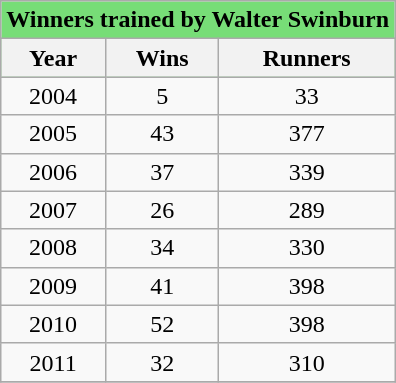<table class="sortable wikitable" style="text-align:center;">
<tr bgcolor="#77dd77" align="center">
<td colspan=3 style="text-align:center;"><strong>Winners trained by Walter Swinburn</strong></td>
</tr>
<tr bgcolor="#77dd77" align="center"|"font-size:90%">
<th>Year</th>
<th>Wins</th>
<th>Runners</th>
</tr>
<tr>
<td>2004</td>
<td>5</td>
<td>33</td>
</tr>
<tr>
<td>2005</td>
<td>43</td>
<td>377</td>
</tr>
<tr>
<td>2006</td>
<td>37</td>
<td>339</td>
</tr>
<tr>
<td>2007</td>
<td>26</td>
<td>289</td>
</tr>
<tr>
<td>2008</td>
<td>34</td>
<td>330</td>
</tr>
<tr>
<td>2009</td>
<td>41</td>
<td>398</td>
</tr>
<tr>
<td>2010</td>
<td>52</td>
<td>398</td>
</tr>
<tr>
<td>2011</td>
<td>32</td>
<td>310</td>
</tr>
<tr>
</tr>
</table>
